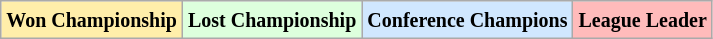<table class="wikitable">
<tr>
<td bgcolor="#ffeeaa"><small><strong>Won Championship</strong></small></td>
<td bgcolor="#ddffdd"><small><strong>Lost Championship</strong></small></td>
<td bgcolor="#d0e7ff"><small><strong>Conference Champions</strong></small></td>
<td bgcolor="#ffbbbb"><small><strong>League Leader</strong></small></td>
</tr>
</table>
